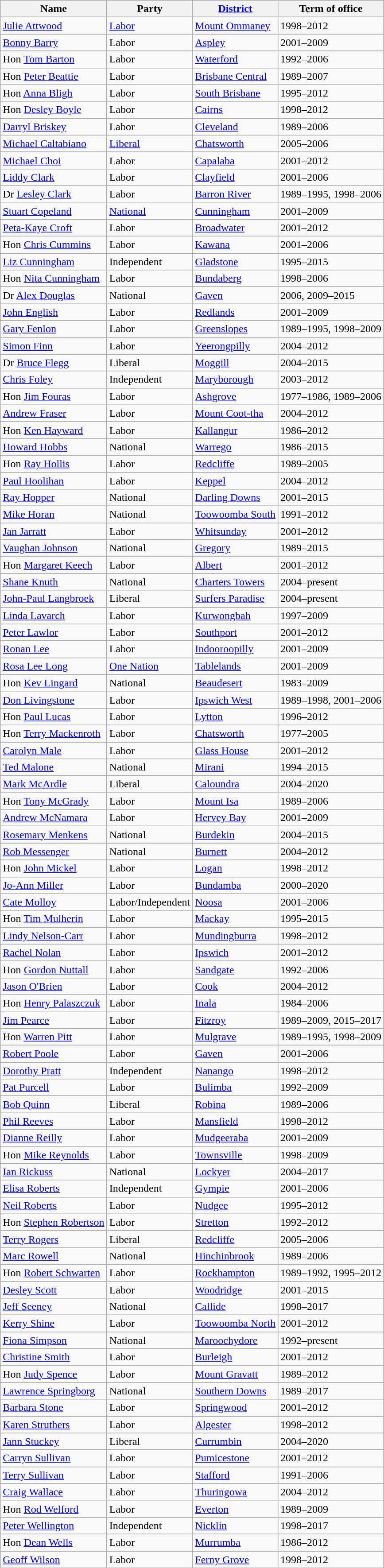<table class="wikitable sortable">
<tr>
<th><strong>Name</strong></th>
<th><strong>Party</strong></th>
<th><a href='#'>District</a></th>
<th>Term of office</th>
</tr>
<tr>
<td><a href='#'>Julie Attwood</a></td>
<td><a href='#'>Labor</a></td>
<td><a href='#'>Mount Ommaney</a></td>
<td>1998–2012</td>
</tr>
<tr>
<td><a href='#'>Bonny Barry</a></td>
<td>Labor</td>
<td><a href='#'>Aspley</a></td>
<td>2001–2009</td>
</tr>
<tr>
<td>Hon <a href='#'>Tom Barton</a></td>
<td>Labor</td>
<td><a href='#'>Waterford</a></td>
<td>1992–2006</td>
</tr>
<tr>
<td>Hon <a href='#'>Peter Beattie</a></td>
<td>Labor</td>
<td><a href='#'>Brisbane Central</a></td>
<td>1989–2007</td>
</tr>
<tr>
<td>Hon <a href='#'>Anna Bligh</a></td>
<td>Labor</td>
<td><a href='#'>South Brisbane</a></td>
<td>1995–2012</td>
</tr>
<tr>
<td>Hon <a href='#'>Desley Boyle</a></td>
<td>Labor</td>
<td><a href='#'>Cairns</a></td>
<td>1998–2012</td>
</tr>
<tr>
<td><a href='#'>Darryl Briskey</a></td>
<td>Labor</td>
<td><a href='#'>Cleveland</a></td>
<td>1989–2006</td>
</tr>
<tr>
<td><a href='#'>Michael Caltabiano</a> </td>
<td><a href='#'>Liberal</a></td>
<td><a href='#'>Chatsworth</a></td>
<td>2005–2006</td>
</tr>
<tr>
<td><a href='#'>Michael Choi</a></td>
<td>Labor</td>
<td><a href='#'>Capalaba</a></td>
<td>2001–2012</td>
</tr>
<tr>
<td><a href='#'>Liddy Clark</a></td>
<td>Labor</td>
<td><a href='#'>Clayfield</a></td>
<td>2001–2006</td>
</tr>
<tr>
<td>Dr <a href='#'>Lesley Clark</a></td>
<td>Labor</td>
<td><a href='#'>Barron River</a></td>
<td>1989–1995, 1998–2006</td>
</tr>
<tr>
<td><a href='#'>Stuart Copeland</a></td>
<td><a href='#'>National</a></td>
<td><a href='#'>Cunningham</a></td>
<td>2001–2009</td>
</tr>
<tr>
<td><a href='#'>Peta-Kaye Croft</a></td>
<td>Labor</td>
<td><a href='#'>Broadwater</a></td>
<td>2001–2012</td>
</tr>
<tr>
<td>Hon <a href='#'>Chris Cummins</a></td>
<td>Labor</td>
<td><a href='#'>Kawana</a></td>
<td>2001–2006</td>
</tr>
<tr>
<td><a href='#'>Liz Cunningham</a></td>
<td>Independent</td>
<td><a href='#'>Gladstone</a></td>
<td>1995–2015</td>
</tr>
<tr>
<td>Hon <a href='#'>Nita Cunningham</a></td>
<td>Labor</td>
<td><a href='#'>Bundaberg</a></td>
<td>1998–2006</td>
</tr>
<tr>
<td>Dr <a href='#'>Alex Douglas</a> </td>
<td>National</td>
<td><a href='#'>Gaven</a></td>
<td>2006, 2009–2015</td>
</tr>
<tr>
<td><a href='#'>John English</a></td>
<td>Labor</td>
<td><a href='#'>Redlands</a></td>
<td>2001–2009</td>
</tr>
<tr>
<td><a href='#'>Gary Fenlon</a></td>
<td>Labor</td>
<td><a href='#'>Greenslopes</a></td>
<td>1989–1995, 1998–2009</td>
</tr>
<tr>
<td><a href='#'>Simon Finn</a></td>
<td>Labor</td>
<td><a href='#'>Yeerongpilly</a></td>
<td>2004–2012</td>
</tr>
<tr>
<td>Dr <a href='#'>Bruce Flegg</a></td>
<td>Liberal</td>
<td><a href='#'>Moggill</a></td>
<td>2004–2015</td>
</tr>
<tr>
<td><a href='#'>Chris Foley</a></td>
<td>Independent</td>
<td><a href='#'>Maryborough</a></td>
<td>2003–2012</td>
</tr>
<tr>
<td>Hon <a href='#'>Jim Fouras</a></td>
<td>Labor</td>
<td><a href='#'>Ashgrove</a></td>
<td>1977–1986, 1989–2006</td>
</tr>
<tr>
<td><a href='#'>Andrew Fraser</a></td>
<td>Labor</td>
<td><a href='#'>Mount Coot-tha</a></td>
<td>2004–2012</td>
</tr>
<tr>
<td>Hon <a href='#'>Ken Hayward</a></td>
<td>Labor</td>
<td><a href='#'>Kallangur</a></td>
<td>1986–2012</td>
</tr>
<tr>
<td><a href='#'>Howard Hobbs</a></td>
<td>National</td>
<td><a href='#'>Warrego</a></td>
<td>1986–2015</td>
</tr>
<tr>
<td>Hon <a href='#'>Ray Hollis</a> </td>
<td>Labor</td>
<td><a href='#'>Redcliffe</a></td>
<td>1989–2005</td>
</tr>
<tr>
<td><a href='#'>Paul Hoolihan</a></td>
<td>Labor</td>
<td><a href='#'>Keppel</a></td>
<td>2004–2012</td>
</tr>
<tr>
<td><a href='#'>Ray Hopper</a></td>
<td>National</td>
<td><a href='#'>Darling Downs</a></td>
<td>2001–2015</td>
</tr>
<tr>
<td><a href='#'>Mike Horan</a></td>
<td>National</td>
<td><a href='#'>Toowoomba South</a></td>
<td>1991–2012</td>
</tr>
<tr>
<td><a href='#'>Jan Jarratt</a></td>
<td>Labor</td>
<td><a href='#'>Whitsunday</a></td>
<td>2001–2012</td>
</tr>
<tr>
<td><a href='#'>Vaughan Johnson</a></td>
<td>National</td>
<td><a href='#'>Gregory</a></td>
<td>1989–2015</td>
</tr>
<tr>
<td>Hon <a href='#'>Margaret Keech</a></td>
<td>Labor</td>
<td><a href='#'>Albert</a></td>
<td>2001–2012</td>
</tr>
<tr>
<td><a href='#'>Shane Knuth</a></td>
<td>National</td>
<td><a href='#'>Charters Towers</a></td>
<td>2004–present</td>
</tr>
<tr>
<td><a href='#'>John-Paul Langbroek</a></td>
<td>Liberal</td>
<td><a href='#'>Surfers Paradise</a></td>
<td>2004–present</td>
</tr>
<tr>
<td><a href='#'>Linda Lavarch</a></td>
<td>Labor</td>
<td><a href='#'>Kurwongbah</a></td>
<td>1997–2009</td>
</tr>
<tr>
<td><a href='#'>Peter Lawlor</a></td>
<td>Labor</td>
<td><a href='#'>Southport</a></td>
<td>2001–2012</td>
</tr>
<tr>
<td><a href='#'>Ronan Lee</a></td>
<td>Labor</td>
<td><a href='#'>Indooroopilly</a></td>
<td>2001–2009</td>
</tr>
<tr>
<td><a href='#'>Rosa Lee Long</a></td>
<td><a href='#'>One Nation</a></td>
<td><a href='#'>Tablelands</a></td>
<td>2001–2009</td>
</tr>
<tr>
<td>Hon <a href='#'>Kev Lingard</a></td>
<td>National</td>
<td><a href='#'>Beaudesert</a></td>
<td>1983–2009</td>
</tr>
<tr>
<td><a href='#'>Don Livingstone</a></td>
<td>Labor</td>
<td><a href='#'>Ipswich West</a></td>
<td>1989–1998, 2001–2006</td>
</tr>
<tr>
<td>Hon <a href='#'>Paul Lucas</a></td>
<td>Labor</td>
<td><a href='#'>Lytton</a></td>
<td>1996–2012</td>
</tr>
<tr>
<td>Hon <a href='#'>Terry Mackenroth</a> </td>
<td>Labor</td>
<td><a href='#'>Chatsworth</a></td>
<td>1977–2005</td>
</tr>
<tr>
<td><a href='#'>Carolyn Male</a></td>
<td>Labor</td>
<td><a href='#'>Glass House</a></td>
<td>2001–2012</td>
</tr>
<tr>
<td><a href='#'>Ted Malone</a></td>
<td>National</td>
<td><a href='#'>Mirani</a></td>
<td>1994–2015</td>
</tr>
<tr>
<td><a href='#'>Mark McArdle</a></td>
<td>Liberal</td>
<td><a href='#'>Caloundra</a></td>
<td>2004–2020</td>
</tr>
<tr>
<td>Hon <a href='#'>Tony McGrady</a></td>
<td>Labor</td>
<td><a href='#'>Mount Isa</a></td>
<td>1989–2006</td>
</tr>
<tr>
<td><a href='#'>Andrew McNamara</a></td>
<td>Labor</td>
<td><a href='#'>Hervey Bay</a></td>
<td>2001–2009</td>
</tr>
<tr>
<td><a href='#'>Rosemary Menkens</a></td>
<td>National</td>
<td><a href='#'>Burdekin</a></td>
<td>2004–2015</td>
</tr>
<tr>
<td><a href='#'>Rob Messenger</a></td>
<td>National</td>
<td><a href='#'>Burnett</a></td>
<td>2004–2012</td>
</tr>
<tr>
<td>Hon <a href='#'>John Mickel</a></td>
<td>Labor</td>
<td><a href='#'>Logan</a></td>
<td>1998–2012</td>
</tr>
<tr>
<td><a href='#'>Jo-Ann Miller</a></td>
<td>Labor</td>
<td><a href='#'>Bundamba</a></td>
<td>2000–2020</td>
</tr>
<tr>
<td><a href='#'>Cate Molloy</a></td>
<td>Labor/Independent </td>
<td><a href='#'>Noosa</a></td>
<td>2001–2006</td>
</tr>
<tr>
<td>Hon <a href='#'>Tim Mulherin</a></td>
<td>Labor</td>
<td><a href='#'>Mackay</a></td>
<td>1995–2015</td>
</tr>
<tr>
<td><a href='#'>Lindy Nelson-Carr</a></td>
<td>Labor</td>
<td><a href='#'>Mundingburra</a></td>
<td>1998–2012</td>
</tr>
<tr>
<td><a href='#'>Rachel Nolan</a></td>
<td>Labor</td>
<td><a href='#'>Ipswich</a></td>
<td>2001–2012</td>
</tr>
<tr>
<td>Hon <a href='#'>Gordon Nuttall</a></td>
<td>Labor</td>
<td><a href='#'>Sandgate</a></td>
<td>1992–2006</td>
</tr>
<tr>
<td><a href='#'>Jason O'Brien</a></td>
<td>Labor</td>
<td><a href='#'>Cook</a></td>
<td>2004–2012</td>
</tr>
<tr>
<td>Hon <a href='#'>Henry Palaszczuk</a></td>
<td>Labor</td>
<td><a href='#'>Inala</a></td>
<td>1984–2006</td>
</tr>
<tr>
<td><a href='#'>Jim Pearce</a></td>
<td>Labor</td>
<td><a href='#'>Fitzroy</a></td>
<td>1989–2009, 2015–2017</td>
</tr>
<tr>
<td>Hon <a href='#'>Warren Pitt</a></td>
<td>Labor</td>
<td><a href='#'>Mulgrave</a></td>
<td>1989–1995, 1998–2009</td>
</tr>
<tr>
<td><a href='#'>Robert Poole</a> </td>
<td>Labor</td>
<td><a href='#'>Gaven</a></td>
<td>2001–2006</td>
</tr>
<tr>
<td><a href='#'>Dorothy Pratt</a></td>
<td>Independent</td>
<td><a href='#'>Nanango</a></td>
<td>1998–2012</td>
</tr>
<tr>
<td><a href='#'>Pat Purcell</a></td>
<td>Labor</td>
<td><a href='#'>Bulimba</a></td>
<td>1992–2009</td>
</tr>
<tr>
<td><a href='#'>Bob Quinn</a></td>
<td>Liberal</td>
<td><a href='#'>Robina</a></td>
<td>1989–2006</td>
</tr>
<tr>
<td><a href='#'>Phil Reeves</a></td>
<td>Labor</td>
<td><a href='#'>Mansfield</a></td>
<td>1998–2012</td>
</tr>
<tr>
<td><a href='#'>Dianne Reilly</a></td>
<td>Labor</td>
<td><a href='#'>Mudgeeraba</a></td>
<td>2001–2009</td>
</tr>
<tr>
<td>Hon <a href='#'>Mike Reynolds</a></td>
<td>Labor</td>
<td><a href='#'>Townsville</a></td>
<td>1998–2009</td>
</tr>
<tr>
<td><a href='#'>Ian Rickuss</a></td>
<td>National</td>
<td><a href='#'>Lockyer</a></td>
<td>2004–2017</td>
</tr>
<tr>
<td><a href='#'>Elisa Roberts</a></td>
<td>Independent</td>
<td><a href='#'>Gympie</a></td>
<td>2001–2006</td>
</tr>
<tr>
<td><a href='#'>Neil Roberts</a></td>
<td>Labor</td>
<td><a href='#'>Nudgee</a></td>
<td>1995–2012</td>
</tr>
<tr>
<td>Hon <a href='#'>Stephen Robertson</a></td>
<td>Labor</td>
<td><a href='#'>Stretton</a></td>
<td>1992–2012</td>
</tr>
<tr>
<td><a href='#'>Terry Rogers</a> </td>
<td>Liberal</td>
<td><a href='#'>Redcliffe</a></td>
<td>2005–2006</td>
</tr>
<tr>
<td><a href='#'>Marc Rowell</a></td>
<td>National</td>
<td><a href='#'>Hinchinbrook</a></td>
<td>1989–2006</td>
</tr>
<tr>
<td>Hon <a href='#'>Robert Schwarten</a></td>
<td>Labor</td>
<td><a href='#'>Rockhampton</a></td>
<td>1989–1992, 1995–2012</td>
</tr>
<tr>
<td><a href='#'>Desley Scott</a></td>
<td>Labor</td>
<td><a href='#'>Woodridge</a></td>
<td>2001–2015</td>
</tr>
<tr>
<td><a href='#'>Jeff Seeney</a></td>
<td>National</td>
<td><a href='#'>Callide</a></td>
<td>1998–2017</td>
</tr>
<tr>
<td><a href='#'>Kerry Shine</a></td>
<td>Labor</td>
<td><a href='#'>Toowoomba North</a></td>
<td>2001–2012</td>
</tr>
<tr>
<td><a href='#'>Fiona Simpson</a></td>
<td>National</td>
<td><a href='#'>Maroochydore</a></td>
<td>1992–present</td>
</tr>
<tr>
<td><a href='#'>Christine Smith</a></td>
<td>Labor</td>
<td><a href='#'>Burleigh</a></td>
<td>2001–2012</td>
</tr>
<tr>
<td>Hon <a href='#'>Judy Spence</a></td>
<td>Labor</td>
<td><a href='#'>Mount Gravatt</a></td>
<td>1989–2012</td>
</tr>
<tr>
<td><a href='#'>Lawrence Springborg</a></td>
<td>National</td>
<td><a href='#'>Southern Downs</a></td>
<td>1989–2017</td>
</tr>
<tr>
<td><a href='#'>Barbara Stone</a></td>
<td>Labor</td>
<td><a href='#'>Springwood</a></td>
<td>2001–2012</td>
</tr>
<tr>
<td><a href='#'>Karen Struthers</a></td>
<td>Labor</td>
<td><a href='#'>Algester</a></td>
<td>1998–2012</td>
</tr>
<tr>
<td><a href='#'>Jann Stuckey</a></td>
<td>Liberal</td>
<td><a href='#'>Currumbin</a></td>
<td>2004–2020</td>
</tr>
<tr>
<td><a href='#'>Carryn Sullivan</a></td>
<td>Labor</td>
<td><a href='#'>Pumicestone</a></td>
<td>2001–2012</td>
</tr>
<tr>
<td><a href='#'>Terry Sullivan</a></td>
<td>Labor</td>
<td><a href='#'>Stafford</a></td>
<td>1991–2006</td>
</tr>
<tr>
<td><a href='#'>Craig Wallace</a></td>
<td>Labor</td>
<td><a href='#'>Thuringowa</a></td>
<td>2004–2012</td>
</tr>
<tr>
<td>Hon <a href='#'>Rod Welford</a></td>
<td>Labor</td>
<td><a href='#'>Everton</a></td>
<td>1989–2009</td>
</tr>
<tr>
<td><a href='#'>Peter Wellington</a></td>
<td>Independent</td>
<td><a href='#'>Nicklin</a></td>
<td>1998–2017</td>
</tr>
<tr>
<td>Hon <a href='#'>Dean Wells</a></td>
<td>Labor</td>
<td><a href='#'>Murrumba</a></td>
<td>1986–2012</td>
</tr>
<tr>
<td><a href='#'>Geoff Wilson</a></td>
<td>Labor</td>
<td><a href='#'>Ferny Grove</a></td>
<td>1998–2012</td>
</tr>
</table>
